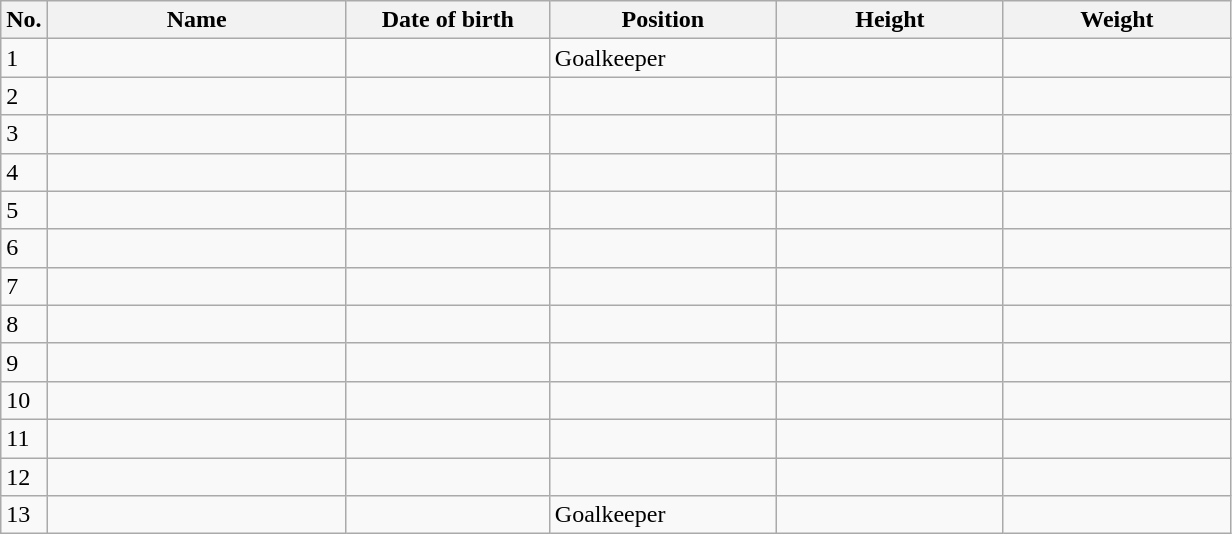<table class=wikitable sortable style=font-size:100%; text-align:center;>
<tr>
<th>No.</th>
<th style=width:12em>Name</th>
<th style=width:8em>Date of birth</th>
<th style=width:9em>Position</th>
<th style=width:9em>Height</th>
<th style=width:9em>Weight</th>
</tr>
<tr>
<td>1</td>
<td align=left></td>
<td align=right></td>
<td>Goalkeeper</td>
<td></td>
<td></td>
</tr>
<tr>
<td>2</td>
<td align=left></td>
<td align=right></td>
<td></td>
<td></td>
<td></td>
</tr>
<tr>
<td>3</td>
<td align=left></td>
<td align=right></td>
<td></td>
<td></td>
<td></td>
</tr>
<tr>
<td>4</td>
<td align=left></td>
<td align=right></td>
<td></td>
<td></td>
<td></td>
</tr>
<tr>
<td>5</td>
<td align=left></td>
<td align=right></td>
<td></td>
<td></td>
<td></td>
</tr>
<tr>
<td>6</td>
<td align=left></td>
<td align=right></td>
<td></td>
<td></td>
<td></td>
</tr>
<tr>
<td>7</td>
<td align=left></td>
<td align=right></td>
<td></td>
<td></td>
<td></td>
</tr>
<tr>
<td>8</td>
<td align=left></td>
<td align=right></td>
<td></td>
<td></td>
<td></td>
</tr>
<tr>
<td>9</td>
<td align=left></td>
<td align=right></td>
<td></td>
<td></td>
<td></td>
</tr>
<tr>
<td>10</td>
<td align=left></td>
<td align=right></td>
<td></td>
<td></td>
<td></td>
</tr>
<tr>
<td>11</td>
<td align=left></td>
<td align=right></td>
<td></td>
<td></td>
<td></td>
</tr>
<tr>
<td>12</td>
<td align=left></td>
<td align=right></td>
<td></td>
<td></td>
<td></td>
</tr>
<tr>
<td>13</td>
<td align=left></td>
<td align=right></td>
<td>Goalkeeper</td>
<td></td>
<td></td>
</tr>
</table>
